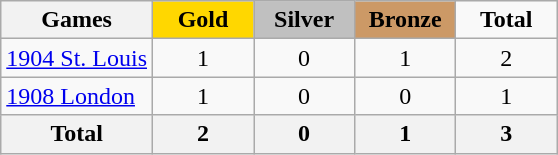<table class="wikitable">
<tr align=center>
<th>Games</th>
<td width=60 bgcolor=gold><strong>Gold</strong></td>
<td width=60 bgcolor=silver><strong>Silver</strong></td>
<td width=60 bgcolor=cc9966><strong>Bronze</strong></td>
<td width=60><strong>Total</strong></td>
</tr>
<tr align=center>
<td align=left><a href='#'>1904 St. Louis</a></td>
<td>1</td>
<td>0</td>
<td>1</td>
<td>2</td>
</tr>
<tr align=center>
<td align=left><a href='#'>1908 London</a></td>
<td>1</td>
<td>0</td>
<td>0</td>
<td>1</td>
</tr>
<tr align=center>
<th>Total</th>
<th>2</th>
<th>0</th>
<th>1</th>
<th>3</th>
</tr>
</table>
